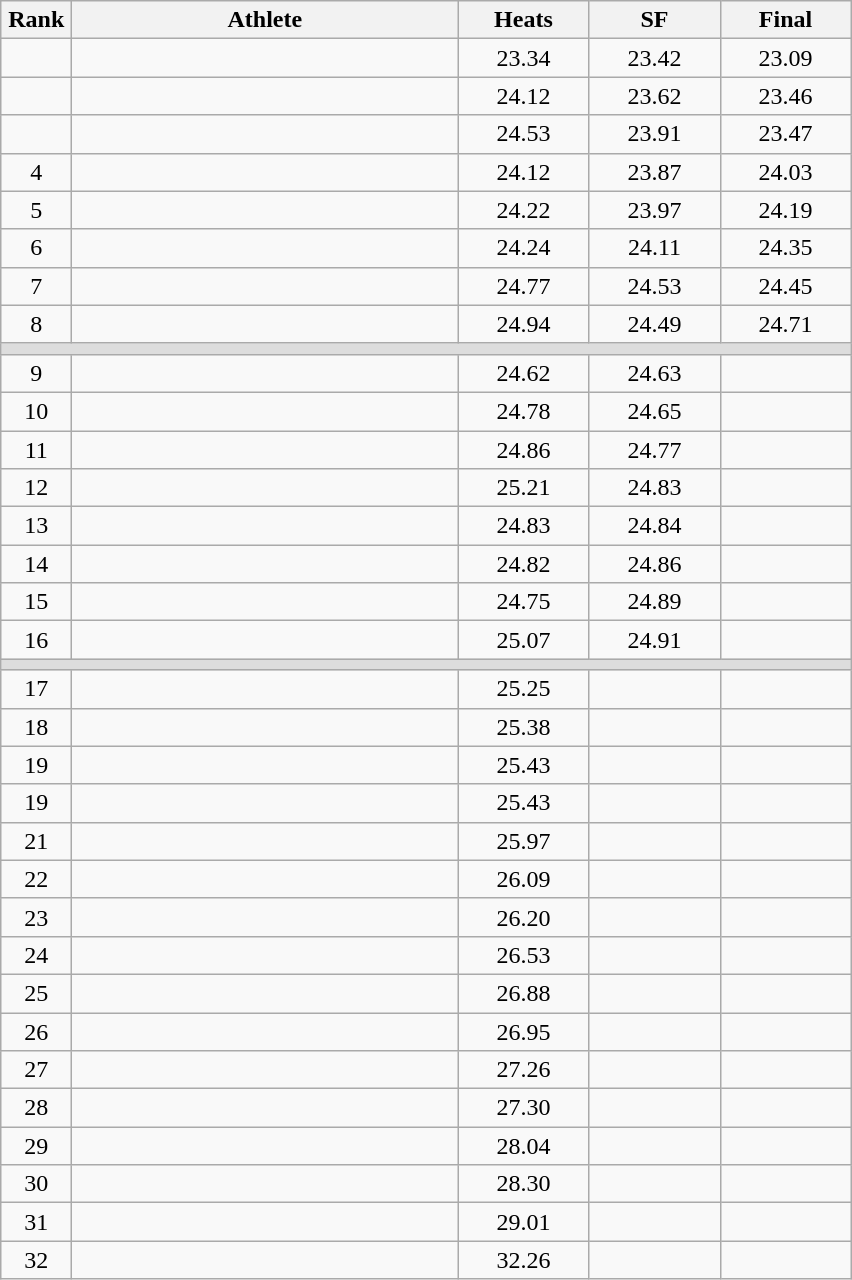<table class=wikitable style="text-align:center">
<tr>
<th width=40>Rank</th>
<th width=250>Athlete</th>
<th width=80>Heats</th>
<th width=80>SF</th>
<th width=80>Final</th>
</tr>
<tr>
<td></td>
<td align=left></td>
<td>23.34</td>
<td>23.42</td>
<td>23.09</td>
</tr>
<tr>
<td></td>
<td align=left></td>
<td>24.12</td>
<td>23.62</td>
<td>23.46</td>
</tr>
<tr>
<td></td>
<td align=left></td>
<td>24.53</td>
<td>23.91</td>
<td>23.47</td>
</tr>
<tr>
<td>4</td>
<td align=left></td>
<td>24.12</td>
<td>23.87</td>
<td>24.03</td>
</tr>
<tr>
<td>5</td>
<td align=left></td>
<td>24.22</td>
<td>23.97</td>
<td>24.19</td>
</tr>
<tr>
<td>6</td>
<td align=left></td>
<td>24.24</td>
<td>24.11</td>
<td>24.35</td>
</tr>
<tr>
<td>7</td>
<td align=left></td>
<td>24.77</td>
<td>24.53</td>
<td>24.45</td>
</tr>
<tr>
<td>8</td>
<td align=left></td>
<td>24.94</td>
<td>24.49</td>
<td>24.71</td>
</tr>
<tr bgcolor=#DDDDDD>
<td colspan=5></td>
</tr>
<tr>
<td>9</td>
<td align=left></td>
<td>24.62</td>
<td>24.63</td>
<td></td>
</tr>
<tr>
<td>10</td>
<td align=left></td>
<td>24.78</td>
<td>24.65</td>
<td></td>
</tr>
<tr>
<td>11</td>
<td align=left></td>
<td>24.86</td>
<td>24.77</td>
<td></td>
</tr>
<tr>
<td>12</td>
<td align=left></td>
<td>25.21</td>
<td>24.83</td>
<td></td>
</tr>
<tr>
<td>13</td>
<td align=left></td>
<td>24.83</td>
<td>24.84</td>
<td></td>
</tr>
<tr>
<td>14</td>
<td align=left></td>
<td>24.82</td>
<td>24.86</td>
<td></td>
</tr>
<tr>
<td>15</td>
<td align=left></td>
<td>24.75</td>
<td>24.89</td>
<td></td>
</tr>
<tr>
<td>16</td>
<td align=left></td>
<td>25.07</td>
<td>24.91</td>
<td></td>
</tr>
<tr bgcolor=#DDDDDD>
<td colspan=5></td>
</tr>
<tr>
<td>17</td>
<td align=left></td>
<td>25.25</td>
<td></td>
<td></td>
</tr>
<tr>
<td>18</td>
<td align=left></td>
<td>25.38</td>
<td></td>
<td></td>
</tr>
<tr>
<td>19</td>
<td align=left></td>
<td>25.43</td>
<td></td>
<td></td>
</tr>
<tr>
<td>19</td>
<td align=left></td>
<td>25.43</td>
<td></td>
<td></td>
</tr>
<tr>
<td>21</td>
<td align=left></td>
<td>25.97</td>
<td></td>
<td></td>
</tr>
<tr>
<td>22</td>
<td align=left></td>
<td>26.09</td>
<td></td>
<td></td>
</tr>
<tr>
<td>23</td>
<td align=left></td>
<td>26.20</td>
<td></td>
<td></td>
</tr>
<tr>
<td>24</td>
<td align=left></td>
<td>26.53</td>
<td></td>
<td></td>
</tr>
<tr>
<td>25</td>
<td align=left></td>
<td>26.88</td>
<td></td>
<td></td>
</tr>
<tr>
<td>26</td>
<td align=left></td>
<td>26.95</td>
<td></td>
<td></td>
</tr>
<tr>
<td>27</td>
<td align=left></td>
<td>27.26</td>
<td></td>
<td></td>
</tr>
<tr>
<td>28</td>
<td align=left></td>
<td>27.30</td>
<td></td>
<td></td>
</tr>
<tr>
<td>29</td>
<td align=left></td>
<td>28.04</td>
<td></td>
<td></td>
</tr>
<tr>
<td>30</td>
<td align=left></td>
<td>28.30</td>
<td></td>
<td></td>
</tr>
<tr>
<td>31</td>
<td align=left></td>
<td>29.01</td>
<td></td>
<td></td>
</tr>
<tr>
<td>32</td>
<td align=left></td>
<td>32.26</td>
<td></td>
<td></td>
</tr>
</table>
